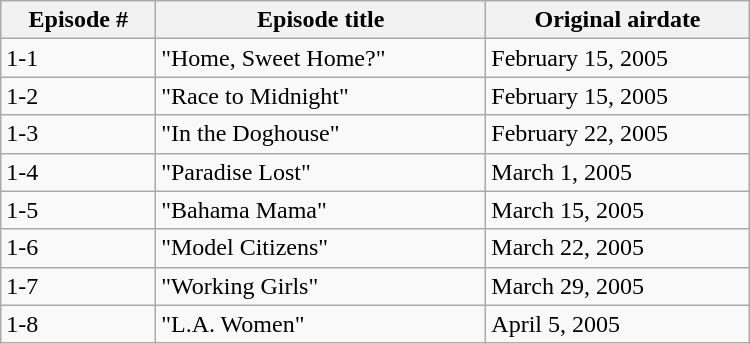<table class="wikitable" width="500">
<tr>
<th>Episode #</th>
<th>Episode title</th>
<th>Original airdate</th>
</tr>
<tr>
<td>1-1</td>
<td>"Home, Sweet Home?"</td>
<td>February 15, 2005</td>
</tr>
<tr>
<td>1-2</td>
<td>"Race to Midnight"</td>
<td>February 15, 2005</td>
</tr>
<tr>
<td>1-3</td>
<td>"In the Doghouse"</td>
<td>February 22, 2005</td>
</tr>
<tr>
<td>1-4</td>
<td>"Paradise Lost"</td>
<td>March 1, 2005</td>
</tr>
<tr>
<td>1-5</td>
<td>"Bahama Mama"</td>
<td>March 15, 2005</td>
</tr>
<tr>
<td>1-6</td>
<td>"Model Citizens"</td>
<td>March 22, 2005</td>
</tr>
<tr>
<td>1-7</td>
<td>"Working Girls"</td>
<td>March 29, 2005</td>
</tr>
<tr>
<td>1-8</td>
<td>"L.A. Women"</td>
<td>April 5, 2005</td>
</tr>
</table>
